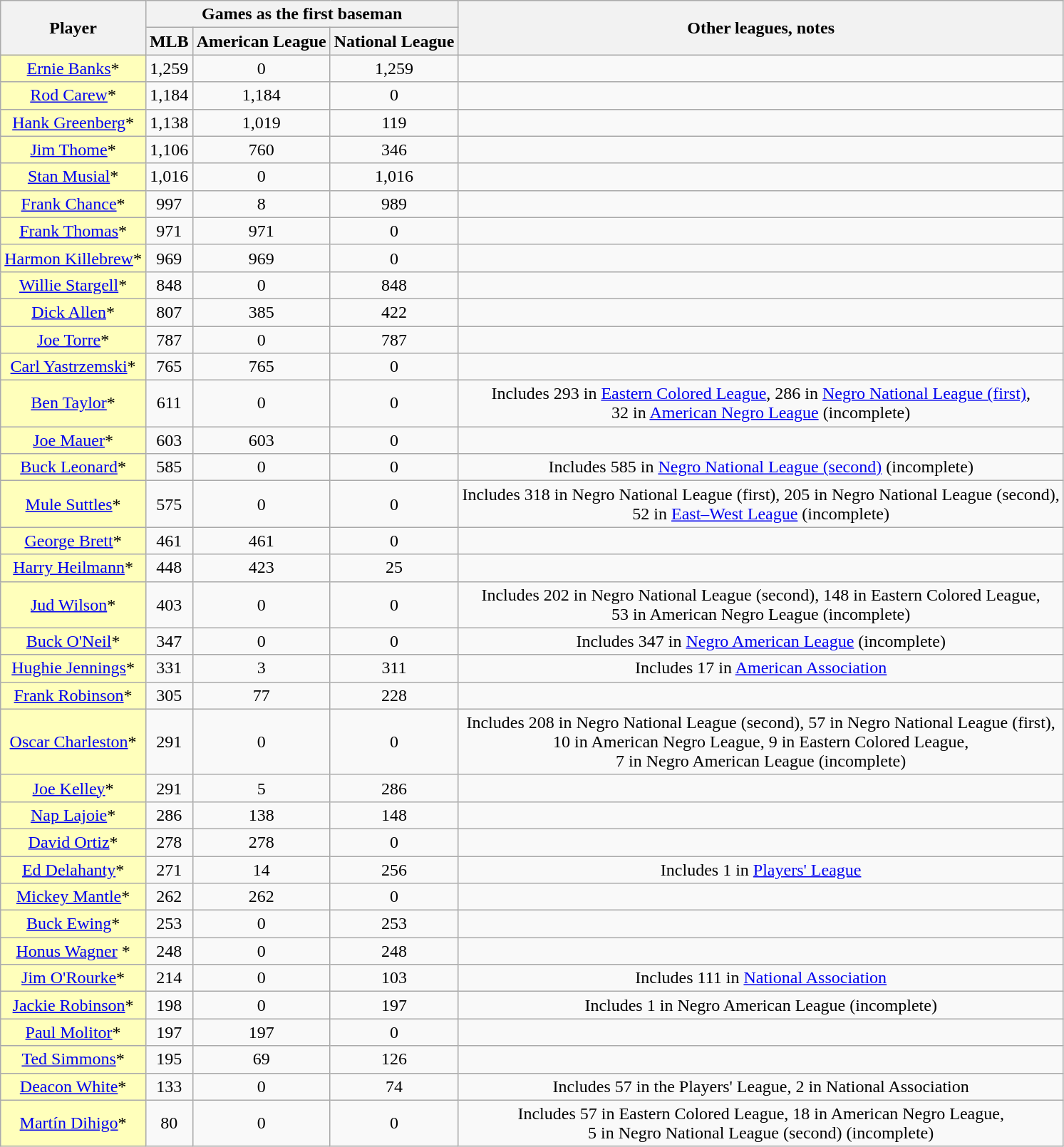<table class="wikitable sortable" style="text-align:center">
<tr style="white-space:nowrap;">
<th rowspan=2 scope="col">Player</th>
<th colspan=3>Games as the first baseman</th>
<th rowspan=2>Other leagues, notes</th>
</tr>
<tr>
<th>MLB</th>
<th>American League</th>
<th>National League</th>
</tr>
<tr>
<td style="background:#ffffbb;"><a href='#'>Ernie Banks</a>*</td>
<td>1,259</td>
<td>0</td>
<td>1,259</td>
<td></td>
</tr>
<tr>
<td style="background:#ffffbb;"><a href='#'>Rod Carew</a>*</td>
<td>1,184</td>
<td>1,184</td>
<td>0</td>
<td></td>
</tr>
<tr>
<td style="background:#ffffbb;"><a href='#'>Hank Greenberg</a>*</td>
<td>1,138</td>
<td>1,019</td>
<td>119</td>
<td></td>
</tr>
<tr>
<td style="background:#ffffbb;"><a href='#'>Jim Thome</a>*</td>
<td>1,106</td>
<td>760</td>
<td>346</td>
<td></td>
</tr>
<tr>
<td style="background:#ffffbb;"><a href='#'>Stan Musial</a>*</td>
<td>1,016</td>
<td>0</td>
<td>1,016</td>
<td></td>
</tr>
<tr>
<td style="background:#ffffbb;"><a href='#'>Frank Chance</a>*</td>
<td>997</td>
<td>8</td>
<td>989</td>
<td></td>
</tr>
<tr>
<td style="background:#ffffbb;"><a href='#'>Frank Thomas</a>*</td>
<td>971</td>
<td>971</td>
<td>0</td>
<td></td>
</tr>
<tr>
<td style="background:#ffffbb;"><a href='#'>Harmon Killebrew</a>*</td>
<td>969</td>
<td>969</td>
<td>0</td>
<td></td>
</tr>
<tr>
<td style="background:#ffffbb;"><a href='#'>Willie Stargell</a>*</td>
<td>848</td>
<td>0</td>
<td>848</td>
<td></td>
</tr>
<tr>
<td style="background:#ffffbb;"><a href='#'>Dick Allen</a>*</td>
<td>807</td>
<td>385</td>
<td>422</td>
<td></td>
</tr>
<tr>
<td style="background:#ffffbb;"><a href='#'>Joe Torre</a>*</td>
<td>787</td>
<td>0</td>
<td>787</td>
<td></td>
</tr>
<tr>
<td style="background:#ffffbb;"><a href='#'>Carl Yastrzemski</a>*</td>
<td>765</td>
<td>765</td>
<td>0</td>
<td></td>
</tr>
<tr>
<td style="background:#ffffbb;"><a href='#'>Ben Taylor</a>*</td>
<td>611</td>
<td>0</td>
<td>0</td>
<td>Includes 293 in <a href='#'>Eastern Colored League</a>, 286 in <a href='#'>Negro National League (first)</a>, <br>32 in <a href='#'>American Negro League</a> (incomplete)</td>
</tr>
<tr>
<td style="background:#ffffbb;"><a href='#'>Joe Mauer</a>*</td>
<td>603</td>
<td>603</td>
<td>0</td>
<td></td>
</tr>
<tr>
<td style="background:#ffffbb;"><a href='#'>Buck Leonard</a>*</td>
<td>585</td>
<td>0</td>
<td>0</td>
<td>Includes 585 in <a href='#'>Negro National League (second)</a> (incomplete)</td>
</tr>
<tr>
<td style="background:#ffffbb;"><a href='#'>Mule Suttles</a>*</td>
<td>575</td>
<td>0</td>
<td>0</td>
<td>Includes 318 in Negro National League (first), 205 in Negro National League (second), <br>52 in <a href='#'>East–West League</a> (incomplete)</td>
</tr>
<tr>
<td style="background:#ffffbb;"><a href='#'>George Brett</a>*</td>
<td>461</td>
<td>461</td>
<td>0</td>
<td></td>
</tr>
<tr>
<td style="background:#ffffbb;"><a href='#'>Harry Heilmann</a>*</td>
<td>448</td>
<td>423</td>
<td>25</td>
<td></td>
</tr>
<tr>
<td style="background:#ffffbb;"><a href='#'>Jud Wilson</a>*</td>
<td>403</td>
<td>0</td>
<td>0</td>
<td>Includes 202 in Negro National League (second), 148 in Eastern Colored League, <br>53 in American Negro League (incomplete)</td>
</tr>
<tr>
<td style="background:#ffffbb;"><a href='#'>Buck O'Neil</a>*</td>
<td>347</td>
<td>0</td>
<td>0</td>
<td>Includes 347 in <a href='#'>Negro American League</a> (incomplete)</td>
</tr>
<tr>
<td style="background:#ffffbb;"><a href='#'>Hughie Jennings</a>*</td>
<td>331</td>
<td>3</td>
<td>311</td>
<td>Includes 17 in <a href='#'>American Association</a></td>
</tr>
<tr>
<td style="background:#ffffbb;"><a href='#'>Frank Robinson</a>*</td>
<td>305</td>
<td>77</td>
<td>228</td>
<td></td>
</tr>
<tr>
<td style="background:#ffffbb;"><a href='#'>Oscar Charleston</a>*</td>
<td>291</td>
<td>0</td>
<td>0</td>
<td>Includes 208 in Negro National League (second), 57 in Negro National League (first), <br>10 in American Negro League, 9 in Eastern Colored League, <br>7 in Negro American League (incomplete)</td>
</tr>
<tr>
<td style="background:#ffffbb;"><a href='#'>Joe Kelley</a>*</td>
<td>291</td>
<td>5</td>
<td>286</td>
<td></td>
</tr>
<tr>
<td style="background:#ffffbb;"><a href='#'>Nap Lajoie</a>*</td>
<td>286</td>
<td>138</td>
<td>148</td>
<td></td>
</tr>
<tr>
<td style="background:#ffffbb;"><a href='#'>David Ortiz</a>*</td>
<td>278</td>
<td>278</td>
<td>0</td>
<td></td>
</tr>
<tr>
<td style="background:#ffffbb;"><a href='#'>Ed Delahanty</a>*</td>
<td>271</td>
<td>14</td>
<td>256</td>
<td>Includes 1 in <a href='#'>Players' League</a></td>
</tr>
<tr>
<td style="background:#ffffbb;"><a href='#'>Mickey Mantle</a>*</td>
<td>262</td>
<td>262</td>
<td>0</td>
<td></td>
</tr>
<tr>
<td style="background:#ffffbb;"><a href='#'>Buck Ewing</a>*</td>
<td>253</td>
<td>0</td>
<td>253</td>
<td></td>
</tr>
<tr>
<td style="background:#ffffbb;"><a href='#'>Honus Wagner</a> *</td>
<td>248</td>
<td>0</td>
<td>248</td>
<td></td>
</tr>
<tr>
<td style="background:#ffffbb;"><a href='#'>Jim O'Rourke</a>*</td>
<td>214</td>
<td>0</td>
<td>103</td>
<td>Includes 111 in <a href='#'>National Association</a></td>
</tr>
<tr>
<td style="background:#ffffbb;"><a href='#'>Jackie Robinson</a>*</td>
<td>198</td>
<td>0</td>
<td>197</td>
<td>Includes 1 in Negro American League (incomplete)</td>
</tr>
<tr>
<td style="background:#ffffbb;"><a href='#'>Paul Molitor</a>*</td>
<td>197</td>
<td>197</td>
<td>0</td>
<td></td>
</tr>
<tr>
<td style="background:#ffffbb;"><a href='#'>Ted Simmons</a>*</td>
<td>195</td>
<td>69</td>
<td>126</td>
<td></td>
</tr>
<tr>
<td style="background:#ffffbb;"><a href='#'>Deacon White</a>*</td>
<td>133</td>
<td>0</td>
<td>74</td>
<td>Includes 57 in the Players' League, 2 in National Association</td>
</tr>
<tr>
<td style="background:#ffffbb;"><a href='#'>Martín Dihigo</a>*</td>
<td>80</td>
<td>0</td>
<td>0</td>
<td>Includes 57 in Eastern Colored League, 18 in American Negro League, <br>5 in Negro National League (second) (incomplete)</td>
</tr>
</table>
